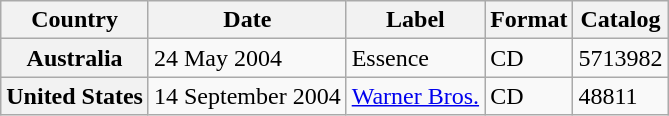<table class="wikitable plainrowheaders">
<tr>
<th scope="col">Country</th>
<th scope="col">Date</th>
<th scope="col">Label</th>
<th scope="col">Format</th>
<th scope="col">Catalog</th>
</tr>
<tr>
<th scope="row">Australia</th>
<td>24 May 2004</td>
<td>Essence</td>
<td>CD</td>
<td>5713982</td>
</tr>
<tr>
<th scope="row">United States</th>
<td>14 September 2004</td>
<td><a href='#'>Warner Bros.</a></td>
<td>CD</td>
<td>48811</td>
</tr>
</table>
